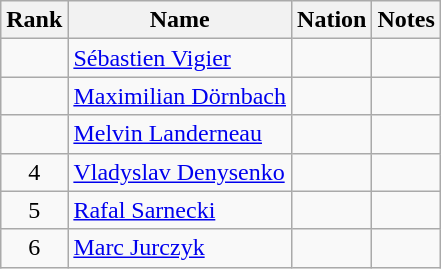<table class="wikitable sortable" style="text-align:center">
<tr>
<th>Rank</th>
<th>Name</th>
<th>Nation</th>
<th>Notes</th>
</tr>
<tr>
<td></td>
<td align=left><a href='#'>Sébastien Vigier</a></td>
<td align=left></td>
<td></td>
</tr>
<tr>
<td></td>
<td align=left><a href='#'>Maximilian Dörnbach</a></td>
<td align=left></td>
<td></td>
</tr>
<tr>
<td></td>
<td align=left><a href='#'>Melvin Landerneau</a></td>
<td align=left></td>
<td></td>
</tr>
<tr>
<td>4</td>
<td align=left><a href='#'>Vladyslav Denysenko</a></td>
<td align=left></td>
<td></td>
</tr>
<tr>
<td>5</td>
<td align=left><a href='#'>Rafal Sarnecki</a></td>
<td align=left></td>
<td></td>
</tr>
<tr>
<td>6</td>
<td align=left><a href='#'>Marc Jurczyk</a></td>
<td align=left></td>
<td></td>
</tr>
</table>
